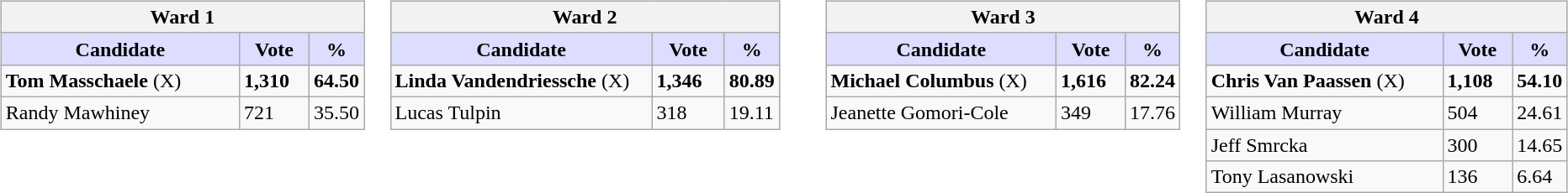<table>
<tr>
<td valign=top width=10%><br><table class=wikitable>
<tr>
<th colspan="3">Ward 1</th>
</tr>
<tr>
<th style="background:#ddf; width:200px;">Candidate</th>
<th style="background:#ddf; width:50px;">Vote</th>
<th style="background:#ddf; width:30px;">%</th>
</tr>
<tr>
<td><strong>Tom Masschaele</strong> (X)</td>
<td><strong>1,310</strong></td>
<td><strong>64.50</strong></td>
</tr>
<tr>
<td>Randy Mawhiney</td>
<td>721</td>
<td>35.50</td>
</tr>
</table>
</td>
<td valign=top width=10%><br><table class=wikitable>
<tr>
<th colspan="3">Ward 2</th>
</tr>
<tr>
<th style="background:#ddf; width:200px;">Candidate</th>
<th style="background:#ddf; width:50px;">Vote</th>
<th style="background:#ddf; width:30px;">%</th>
</tr>
<tr>
<td><strong>Linda Vandendriessche</strong> (X)</td>
<td><strong>1,346</strong></td>
<td><strong>80.89</strong></td>
</tr>
<tr>
<td>Lucas Tulpin</td>
<td>318</td>
<td>19.11</td>
</tr>
</table>
</td>
<td valign=top width=10%><br><table class=wikitable>
<tr>
<th colspan="3">Ward 3</th>
</tr>
<tr>
<th style="background:#ddf; width:200px;">Candidate</th>
<th style="background:#ddf; width:50px;">Vote</th>
<th style="background:#ddf; width:30px;">%</th>
</tr>
<tr>
<td><strong>Michael Columbus</strong> (X)</td>
<td><strong>1,616</strong></td>
<td><strong>82.24</strong></td>
</tr>
<tr>
<td>Jeanette Gomori-Cole</td>
<td>349</td>
<td>17.76</td>
</tr>
</table>
</td>
<td valign=top width=10%><br><table class=wikitable>
<tr>
<th colspan="3">Ward 4</th>
</tr>
<tr>
<th style="background:#ddf; width:200px;">Candidate</th>
<th style="background:#ddf; width:50px;">Vote</th>
<th style="background:#ddf; width:30px;">%</th>
</tr>
<tr>
<td><strong>Chris Van Paassen</strong> (X)</td>
<td><strong>1,108</strong></td>
<td><strong>54.10</strong></td>
</tr>
<tr>
<td>William Murray</td>
<td>504</td>
<td>24.61</td>
</tr>
<tr>
<td>Jeff Smrcka</td>
<td>300</td>
<td>14.65</td>
</tr>
<tr>
<td>Tony Lasanowski</td>
<td>136</td>
<td>6.64</td>
</tr>
</table>
</td>
</tr>
</table>
